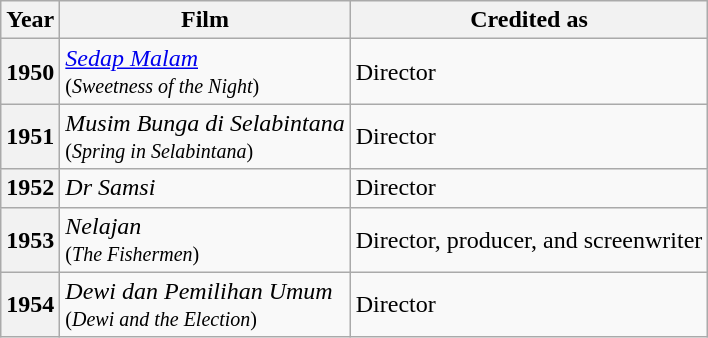<table class="wikitable sortable">
<tr>
<th scope="col">Year</th>
<th scope="col">Film</th>
<th scope="col">Credited as</th>
</tr>
<tr>
<th scope="row">1950</th>
<td><em><a href='#'>Sedap Malam</a></em> <br> <small>(<em>Sweetness of the Night</em>)</small></td>
<td>Director</td>
</tr>
<tr>
<th scope="row">1951</th>
<td><em>Musim Bunga di Selabintana</em> <br> <small>(<em>Spring in Selabintana</em>)</small></td>
<td>Director</td>
</tr>
<tr>
<th scope="row">1952</th>
<td><em>Dr Samsi</em></td>
<td>Director</td>
</tr>
<tr>
<th scope="row">1953</th>
<td><em>Nelajan</em> <br> <small>(<em>The Fishermen</em>)</small></td>
<td>Director, producer, and screenwriter</td>
</tr>
<tr>
<th scope="row">1954</th>
<td><em>Dewi dan Pemilihan Umum</em> <br> <small>(<em>Dewi and the Election</em>)</small></td>
<td>Director</td>
</tr>
</table>
